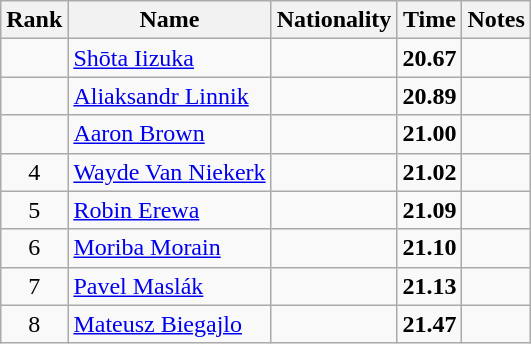<table class="wikitable sortable" style="text-align:center">
<tr>
<th>Rank</th>
<th>Name</th>
<th>Nationality</th>
<th>Time</th>
<th>Notes</th>
</tr>
<tr>
<td></td>
<td align=left><a href='#'>Shōta Iizuka</a></td>
<td align=left></td>
<td><strong>20.67</strong></td>
<td></td>
</tr>
<tr>
<td></td>
<td align=left><a href='#'>Aliaksandr Linnik</a></td>
<td align=left></td>
<td><strong>20.89</strong></td>
<td></td>
</tr>
<tr>
<td></td>
<td align=left><a href='#'>Aaron Brown</a></td>
<td align=left></td>
<td><strong>21.00</strong></td>
<td></td>
</tr>
<tr>
<td>4</td>
<td align=left><a href='#'>Wayde Van Niekerk</a></td>
<td align=left></td>
<td><strong>21.02</strong></td>
<td></td>
</tr>
<tr>
<td>5</td>
<td align=left><a href='#'>Robin Erewa</a></td>
<td align=left></td>
<td><strong>21.09</strong></td>
<td></td>
</tr>
<tr>
<td>6</td>
<td align=left><a href='#'>Moriba Morain</a></td>
<td align=left></td>
<td><strong>21.10</strong></td>
<td></td>
</tr>
<tr>
<td>7</td>
<td align=left><a href='#'>Pavel Maslák</a></td>
<td align=left></td>
<td><strong>21.13</strong></td>
<td></td>
</tr>
<tr>
<td>8</td>
<td align=left><a href='#'>Mateusz Biegajlo</a></td>
<td align=left></td>
<td><strong>21.47</strong></td>
<td></td>
</tr>
</table>
